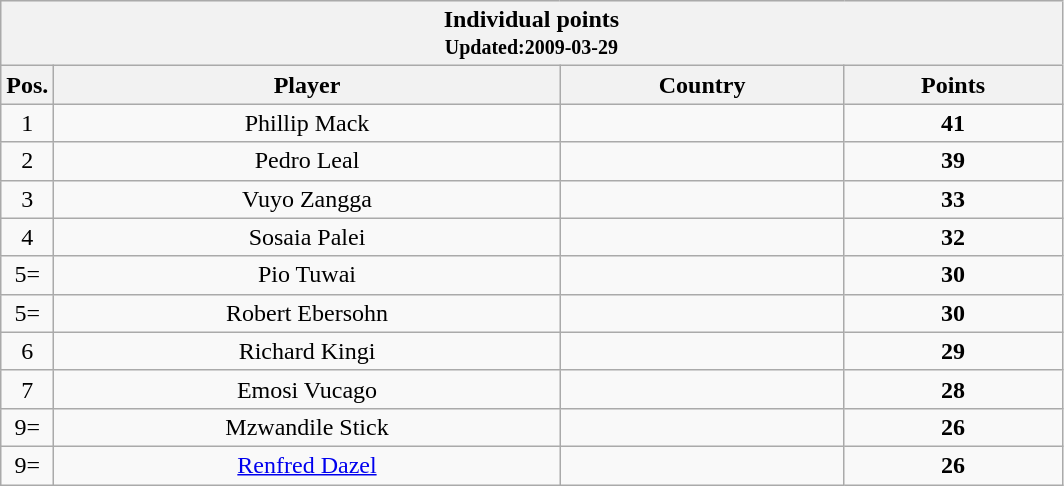<table class="wikitable" style="text-align:center">
<tr bgcolor="#efefef">
<th colspan=4 style="border-right:0px;";>Individual points <br><small>Updated:2009-03-29</small></th>
</tr>
<tr bgcolor="#efefef">
<th width=5%>Pos.</th>
<th>Player</th>
<th>Country</th>
<th>Points</th>
</tr>
<tr>
<td>1</td>
<td>Phillip Mack</td>
<td></td>
<td><strong>41</strong></td>
</tr>
<tr>
<td>2</td>
<td>Pedro Leal</td>
<td></td>
<td><strong>39</strong></td>
</tr>
<tr>
<td>3</td>
<td>Vuyo Zangga</td>
<td></td>
<td><strong>33</strong></td>
</tr>
<tr>
<td>4</td>
<td>Sosaia Palei</td>
<td></td>
<td><strong>32</strong></td>
</tr>
<tr>
<td>5=</td>
<td>Pio Tuwai</td>
<td></td>
<td><strong>30</strong></td>
</tr>
<tr>
<td>5=</td>
<td>Robert Ebersohn</td>
<td></td>
<td><strong>30</strong></td>
</tr>
<tr>
<td>6</td>
<td>Richard Kingi</td>
<td></td>
<td><strong>29</strong></td>
</tr>
<tr>
<td>7</td>
<td>Emosi Vucago</td>
<td></td>
<td><strong>28</strong></td>
</tr>
<tr>
<td>9=</td>
<td>Mzwandile Stick</td>
<td></td>
<td><strong>26</strong></td>
</tr>
<tr>
<td>9=</td>
<td><a href='#'>Renfred Dazel</a></td>
<td></td>
<td><strong>26</strong></td>
</tr>
</table>
